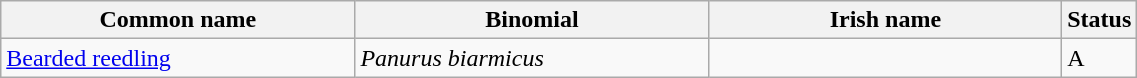<table width=60% class="wikitable">
<tr>
<th width=32%>Common name</th>
<th width=32%>Binomial</th>
<th width=32%>Irish name</th>
<th width=4%>Status</th>
</tr>
<tr>
<td><a href='#'>Bearded reedling</a></td>
<td><em>Panurus biarmicus</em></td>
<td></td>
<td>A</td>
</tr>
</table>
